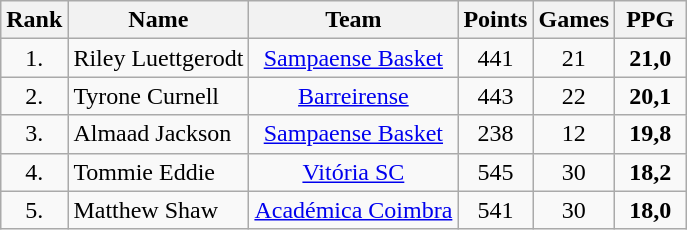<table class="wikitable" style="text-align: center;">
<tr>
<th>Rank</th>
<th>Name</th>
<th>Team</th>
<th>Points</th>
<th>Games</th>
<th width=40>PPG</th>
</tr>
<tr>
<td>1.</td>
<td align="left"> Riley Luettgerodt</td>
<td><a href='#'>Sampaense Basket</a></td>
<td>441</td>
<td>21</td>
<td><strong>21,0</strong></td>
</tr>
<tr>
<td>2.</td>
<td align="left"> Tyrone Curnell</td>
<td><a href='#'>Barreirense</a></td>
<td>443</td>
<td>22</td>
<td><strong>20,1</strong></td>
</tr>
<tr>
<td>3.</td>
<td align="left"> Almaad Jackson</td>
<td><a href='#'>Sampaense Basket</a></td>
<td>238</td>
<td>12</td>
<td><strong>19,8</strong></td>
</tr>
<tr>
<td>4.</td>
<td align="left"> Tommie Eddie</td>
<td><a href='#'>Vitória SC</a></td>
<td>545</td>
<td>30</td>
<td><strong>18,2</strong></td>
</tr>
<tr>
<td>5.</td>
<td align="left"> Matthew Shaw</td>
<td><a href='#'>Académica Coimbra</a></td>
<td>541</td>
<td>30</td>
<td><strong>18,0</strong></td>
</tr>
</table>
